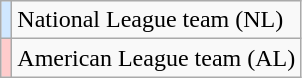<table class="wikitable" style="font-size:100%;">
<tr>
<th scope="row" style="background-color:#d0e7ff"></th>
<td>National League team (NL)</td>
</tr>
<tr>
<th scope="row" style="background-color:#fcc"></th>
<td>American League team (AL)</td>
</tr>
</table>
